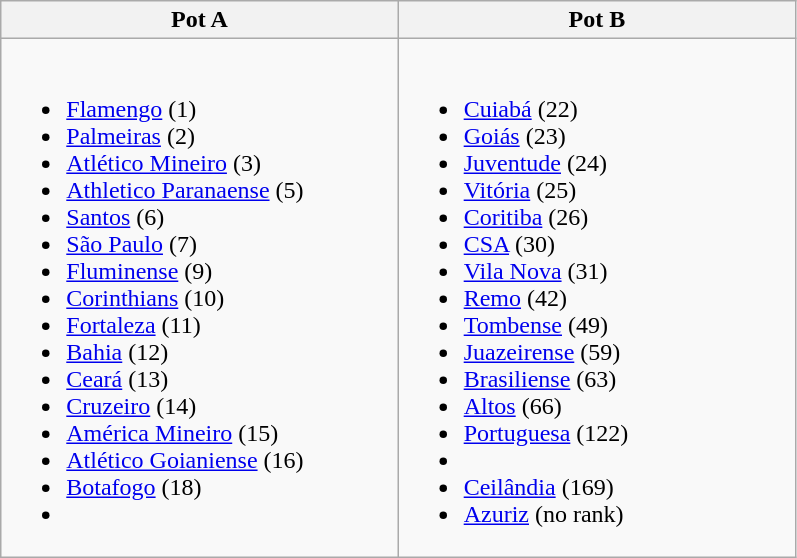<table class="wikitable" width=42%>
<tr>
<th width=25%>Pot A</th>
<th width=25%>Pot B</th>
</tr>
<tr>
<td><br><ul><li> <a href='#'>Flamengo</a> (1)</li><li> <a href='#'>Palmeiras</a> (2)</li><li> <a href='#'>Atlético Mineiro</a> (3)</li><li> <a href='#'>Athletico Paranaense</a> (5)</li><li> <a href='#'>Santos</a> (6)</li><li> <a href='#'>São Paulo</a> (7)</li><li> <a href='#'>Fluminense</a> (9)</li><li> <a href='#'>Corinthians</a> (10)</li><li> <a href='#'>Fortaleza</a> (11)</li><li> <a href='#'>Bahia</a> (12)</li><li> <a href='#'>Ceará</a> (13)</li><li> <a href='#'>Cruzeiro</a> (14)</li><li> <a href='#'>América Mineiro</a> (15)</li><li> <a href='#'>Atlético Goianiense</a> (16)</li><li> <a href='#'>Botafogo</a> (18)</li><li></li></ul></td>
<td><br><ul><li> <a href='#'>Cuiabá</a> (22)</li><li> <a href='#'>Goiás</a> (23)</li><li> <a href='#'>Juventude</a> (24)</li><li> <a href='#'>Vitória</a> (25)</li><li> <a href='#'>Coritiba</a> (26)</li><li> <a href='#'>CSA</a> (30)</li><li> <a href='#'>Vila Nova</a> (31)</li><li> <a href='#'>Remo</a> (42)</li><li> <a href='#'>Tombense</a> (49)</li><li> <a href='#'>Juazeirense</a> (59)</li><li> <a href='#'>Brasiliense</a> (63)</li><li> <a href='#'>Altos</a> (66)</li><li> <a href='#'>Portuguesa</a> (122)</li><li></li><li> <a href='#'>Ceilândia</a> (169)</li><li> <a href='#'>Azuriz</a> (no rank)</li></ul></td>
</tr>
</table>
